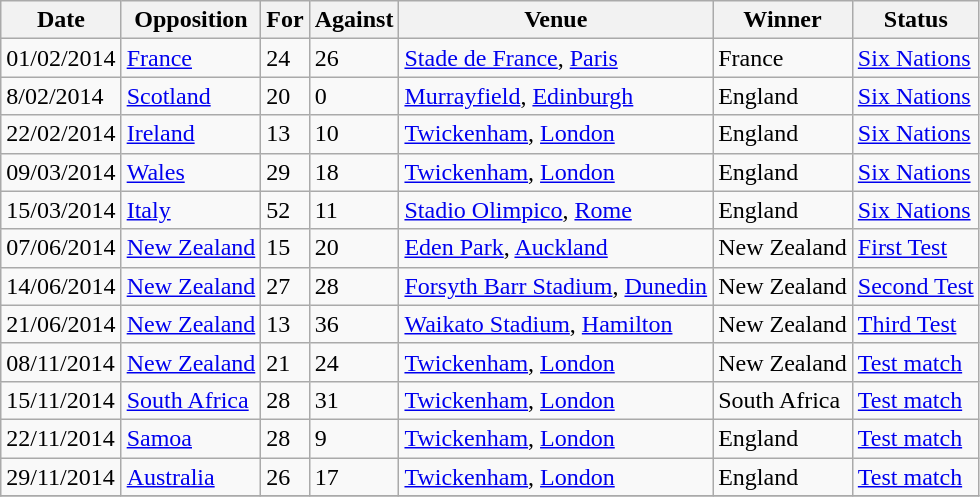<table class="wikitable sortable">
<tr>
<th>Date</th>
<th>Opposition</th>
<th>For</th>
<th>Against</th>
<th>Venue</th>
<th>Winner</th>
<th>Status</th>
</tr>
<tr>
<td>01/02/2014</td>
<td><a href='#'>France</a></td>
<td>24</td>
<td>26</td>
<td><a href='#'>Stade de France</a>, <a href='#'>Paris</a></td>
<td>France</td>
<td><a href='#'>Six Nations</a></td>
</tr>
<tr>
<td>8/02/2014</td>
<td><a href='#'>Scotland</a></td>
<td>20</td>
<td>0</td>
<td><a href='#'>Murrayfield</a>, <a href='#'>Edinburgh</a></td>
<td>England</td>
<td><a href='#'>Six Nations</a></td>
</tr>
<tr>
<td>22/02/2014</td>
<td><a href='#'>Ireland</a></td>
<td>13</td>
<td>10</td>
<td><a href='#'>Twickenham</a>, <a href='#'>London</a></td>
<td>England</td>
<td><a href='#'>Six Nations</a></td>
</tr>
<tr>
<td>09/03/2014</td>
<td><a href='#'>Wales</a></td>
<td>29</td>
<td>18</td>
<td><a href='#'>Twickenham</a>, <a href='#'>London</a></td>
<td>England</td>
<td><a href='#'>Six Nations</a></td>
</tr>
<tr>
<td>15/03/2014</td>
<td><a href='#'>Italy</a></td>
<td>52</td>
<td>11</td>
<td><a href='#'>Stadio Olimpico</a>, <a href='#'>Rome</a></td>
<td>England</td>
<td><a href='#'>Six Nations</a></td>
</tr>
<tr>
<td>07/06/2014</td>
<td><a href='#'>New Zealand</a></td>
<td>15</td>
<td>20</td>
<td><a href='#'>Eden Park</a>, <a href='#'>Auckland</a></td>
<td>New Zealand</td>
<td><a href='#'>First Test</a></td>
</tr>
<tr>
<td>14/06/2014</td>
<td><a href='#'>New Zealand</a></td>
<td>27</td>
<td>28</td>
<td><a href='#'>Forsyth Barr Stadium</a>, <a href='#'>Dunedin</a></td>
<td>New Zealand</td>
<td><a href='#'>Second Test</a></td>
</tr>
<tr>
<td>21/06/2014</td>
<td><a href='#'>New Zealand</a></td>
<td>13</td>
<td>36</td>
<td><a href='#'>Waikato Stadium</a>, <a href='#'>Hamilton</a></td>
<td>New Zealand</td>
<td><a href='#'>Third Test</a></td>
</tr>
<tr>
<td>08/11/2014</td>
<td><a href='#'>New Zealand</a></td>
<td>21</td>
<td>24</td>
<td><a href='#'>Twickenham</a>, <a href='#'>London</a></td>
<td>New Zealand</td>
<td><a href='#'>Test match</a></td>
</tr>
<tr>
<td>15/11/2014</td>
<td><a href='#'>South Africa</a></td>
<td>28</td>
<td>31</td>
<td><a href='#'>Twickenham</a>, <a href='#'>London</a></td>
<td>South Africa</td>
<td><a href='#'>Test match</a></td>
</tr>
<tr>
<td>22/11/2014</td>
<td><a href='#'>Samoa</a></td>
<td>28</td>
<td>9</td>
<td><a href='#'>Twickenham</a>, <a href='#'>London</a></td>
<td>England</td>
<td><a href='#'>Test match</a></td>
</tr>
<tr>
<td>29/11/2014</td>
<td><a href='#'>Australia</a></td>
<td>26</td>
<td>17</td>
<td><a href='#'>Twickenham</a>, <a href='#'>London</a></td>
<td>England</td>
<td><a href='#'>Test match</a></td>
</tr>
<tr>
</tr>
</table>
